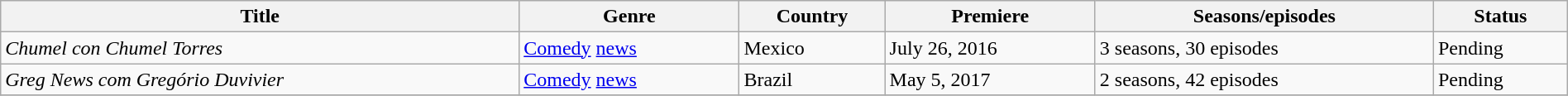<table class="wikitable sortable" style="width:100%;">
<tr>
<th>Title</th>
<th>Genre</th>
<th>Country</th>
<th>Premiere</th>
<th>Seasons/episodes</th>
<th>Status</th>
</tr>
<tr>
<td><em>Chumel con Chumel Torres</em></td>
<td><a href='#'>Comedy</a> <a href='#'>news</a></td>
<td>Mexico</td>
<td>July 26, 2016</td>
<td>3 seasons, 30 episodes</td>
<td>Pending</td>
</tr>
<tr>
<td><em>Greg News com Gregório Duvivier</em></td>
<td><a href='#'>Comedy</a> <a href='#'>news</a></td>
<td>Brazil</td>
<td>May 5, 2017</td>
<td>2 seasons, 42 episodes</td>
<td>Pending</td>
</tr>
<tr>
</tr>
</table>
